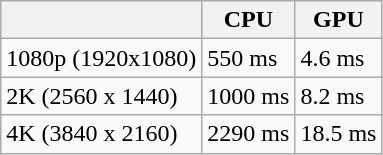<table class="wikitable">
<tr>
<th></th>
<th>CPU</th>
<th>GPU</th>
</tr>
<tr>
<td>1080p (1920x1080)</td>
<td>550 ms</td>
<td>4.6 ms</td>
</tr>
<tr>
<td>2K (2560 x 1440)</td>
<td>1000 ms</td>
<td>8.2 ms</td>
</tr>
<tr>
<td>4K (3840 x 2160)</td>
<td>2290 ms</td>
<td>18.5 ms</td>
</tr>
</table>
